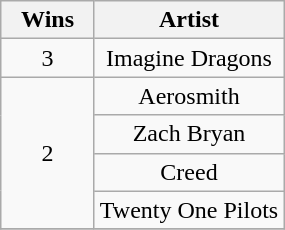<table class="wikitable" style="text-align:center;">
<tr>
<th scope="col" width="55">Wins</th>
<th scope="col" align="center">Artist</th>
</tr>
<tr>
<td rowspan=1 style="text-align:center">3</td>
<td>Imagine Dragons</td>
</tr>
<tr>
<td rowspan=4 style="text-align:center">2</td>
<td>Aerosmith</td>
</tr>
<tr>
<td>Zach Bryan</td>
</tr>
<tr>
<td>Creed</td>
</tr>
<tr>
<td>Twenty One Pilots</td>
</tr>
<tr>
</tr>
</table>
